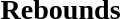<table width=100%>
<tr>
<td width=50% valign=top><br><h3>Rebounds</h3>




</td>
</tr>
</table>
